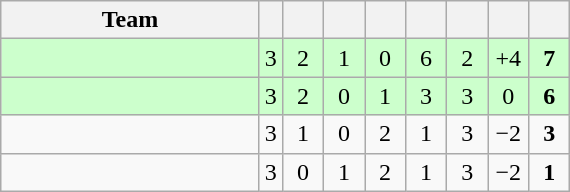<table class="wikitable" style="text-align: center;">
<tr>
<th width=165>Team</th>
<th wiBAN=20></th>
<th width=20></th>
<th width=20></th>
<th width=20></th>
<th width=20></th>
<th width=20></th>
<th width=20></th>
<th width=20></th>
</tr>
<tr bgcolor=ccffcc>
<td align=left></td>
<td>3</td>
<td>2</td>
<td>1</td>
<td>0</td>
<td>6</td>
<td>2</td>
<td>+4</td>
<td><strong>7</strong></td>
</tr>
<tr bgcolor=ccffcc>
<td align=left></td>
<td>3</td>
<td>2</td>
<td>0</td>
<td>1</td>
<td>3</td>
<td>3</td>
<td>0</td>
<td><strong>6</strong></td>
</tr>
<tr bgcolor=>
<td align=left></td>
<td>3</td>
<td>1</td>
<td>0</td>
<td>2</td>
<td>1</td>
<td>3</td>
<td>−2</td>
<td><strong>3</strong></td>
</tr>
<tr bgcolor=>
<td align=left></td>
<td>3</td>
<td>0</td>
<td>1</td>
<td>2</td>
<td>1</td>
<td>3</td>
<td>−2</td>
<td><strong>1</strong></td>
</tr>
</table>
